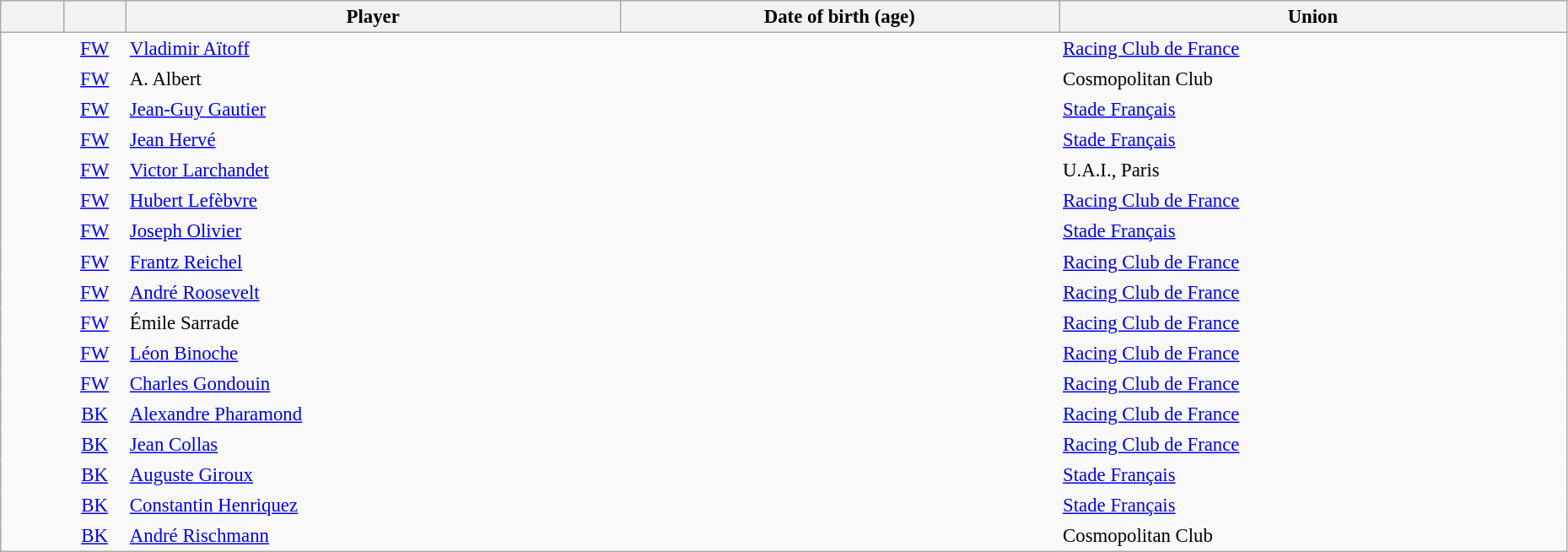<table class="sortable wikitable" style="font-size:95%; width: 98%">
<tr>
<th scope="col" style="width:4%"></th>
<th scope="col" style="width:4%"></th>
<th scope="col">Player</th>
<th scope="col">Date of birth (age)</th>
<th scope="col">Union</th>
</tr>
<tr>
<td style="text-align:center; border:0"></td>
<td style="text-align:center; border:0"><a href='#'>FW</a></td>
<td style="text-align:left; border:0"> <a href='#'>Vladimir Aïtoff</a></td>
<td style="text-align:left; border:0"></td>
<td style="text-align:left; border:0"> <a href='#'>Racing Club de France</a></td>
</tr>
<tr>
<td style="text-align:center; border:0"></td>
<td style="text-align:center; border:0"><a href='#'>FW</a></td>
<td style="text-align:left; border:0"> A. Albert</td>
<td style="text-align:left; border:0"></td>
<td style="text-align:left; border:0"> Cosmopolitan Club</td>
</tr>
<tr>
<td style="text-align:center; border:0"></td>
<td style="text-align:center; border:0"><a href='#'>FW</a></td>
<td style="text-align:left; border:0"> <a href='#'>Jean-Guy Gautier</a></td>
<td style="text-align:left; border:0"></td>
<td style="text-align:left; border:0"> <a href='#'>Stade Français</a></td>
</tr>
<tr>
<td style="text-align:center; border:0"></td>
<td style="text-align:center; border:0"><a href='#'>FW</a></td>
<td style="text-align:left; border:0"> <a href='#'>Jean Hervé</a></td>
<td style="text-align:left; border:0"></td>
<td style="text-align:left; border:0"> <a href='#'>Stade Français</a></td>
</tr>
<tr>
<td style="text-align:center; border:0"></td>
<td style="text-align:center; border:0"><a href='#'>FW</a></td>
<td style="text-align:left; border:0"> <a href='#'>Victor Larchandet</a></td>
<td style="text-align:left; border:0"></td>
<td style="text-align:left; border:0"> U.A.I., Paris</td>
</tr>
<tr>
<td style="text-align:center; border:0"></td>
<td style="text-align:center; border:0"><a href='#'>FW</a></td>
<td style="text-align:left; border:0"> <a href='#'>Hubert Lefèbvre</a></td>
<td style="text-align:left; border:0"></td>
<td style="text-align:left; border:0"> <a href='#'>Racing Club de France</a></td>
</tr>
<tr>
<td style="text-align:center; border:0"></td>
<td style="text-align:center; border:0"><a href='#'>FW</a></td>
<td style="text-align:left; border:0"> <a href='#'>Joseph Olivier</a></td>
<td style="text-align:left; border:0"></td>
<td style="text-align:left; border:0"> <a href='#'>Stade Français</a></td>
</tr>
<tr>
<td style="text-align:center; border:0"></td>
<td style="text-align:center; border:0"><a href='#'>FW</a></td>
<td style="text-align:left; border:0"> <a href='#'>Frantz Reichel</a></td>
<td style="text-align:left; border:0"></td>
<td style="text-align:left; border:0"> <a href='#'>Racing Club de France</a></td>
</tr>
<tr>
<td style="text-align:center; border:0"></td>
<td style="text-align:center; border:0"><a href='#'>FW</a></td>
<td style="text-align:left; border:0">  <a href='#'>André Roosevelt</a></td>
<td style="text-align:left; border:0"></td>
<td style="text-align:left; border:0"> <a href='#'>Racing Club de France</a></td>
</tr>
<tr>
<td style="text-align:center; border:0"></td>
<td style="text-align:center; border:0"><a href='#'>FW</a></td>
<td style="text-align:left; border:0"> Émile Sarrade</td>
<td style="text-align:left; border:0"></td>
<td style="text-align:left; border:0"> <a href='#'>Racing Club de France</a></td>
</tr>
<tr>
<td style="text-align:center; border:0"></td>
<td style="text-align:center; border:0"><a href='#'>FW</a></td>
<td style="text-align:left; border:0"> <a href='#'>Léon Binoche</a></td>
<td style="text-align:left; border:0"></td>
<td style="text-align:left; border:0"> <a href='#'>Racing Club de France</a></td>
</tr>
<tr>
<td style="text-align:center; border:0"></td>
<td style="text-align:center; border:0"><a href='#'>FW</a></td>
<td style="text-align:left; border:0"> <a href='#'>Charles Gondouin</a></td>
<td style="text-align:left; border:0"></td>
<td style="text-align:left; border:0"> <a href='#'>Racing Club de France</a></td>
</tr>
<tr>
<td style="text-align:center; border:0"></td>
<td style="text-align:center; border:0"><a href='#'>BK</a></td>
<td style="text-align:left; border:0"> <a href='#'>Alexandre Pharamond</a></td>
<td style="text-align:left; border:0"></td>
<td style="text-align:left; border:0"> <a href='#'>Racing Club de France</a></td>
</tr>
<tr>
<td style="text-align:center; border:0"></td>
<td style="text-align:center; border:0"><a href='#'>BK</a></td>
<td style="text-align:left; border:0"> <a href='#'>Jean Collas</a></td>
<td style="text-align:left; border:0"></td>
<td style="text-align:left; border:0"> <a href='#'>Racing Club de France</a></td>
</tr>
<tr>
<td style="text-align:center; border:0"></td>
<td style="text-align:center; border:0"><a href='#'>BK</a></td>
<td style="text-align:left; border:0"> <a href='#'>Auguste Giroux</a></td>
<td style="text-align:left; border:0"></td>
<td style="text-align:left; border:0"> <a href='#'>Stade Français</a></td>
</tr>
<tr>
<td style="text-align:center; border:0"></td>
<td style="text-align:center; border:0"><a href='#'>BK</a></td>
<td style="text-align:left; border:0"> <a href='#'>Constantin Henriquez</a></td>
<td style="text-align:left; border:0"></td>
<td style="text-align:left; border:0"> <a href='#'>Stade Français</a></td>
</tr>
<tr>
<td style="text-align:center; border:0"></td>
<td style="text-align:center; border:0"><a href='#'>BK</a></td>
<td style="text-align:left; border:0"> <a href='#'>André Rischmann</a></td>
<td style="text-align:left; border:0"></td>
<td style="text-align:left; border:0"> Cosmopolitan Club</td>
</tr>
</table>
